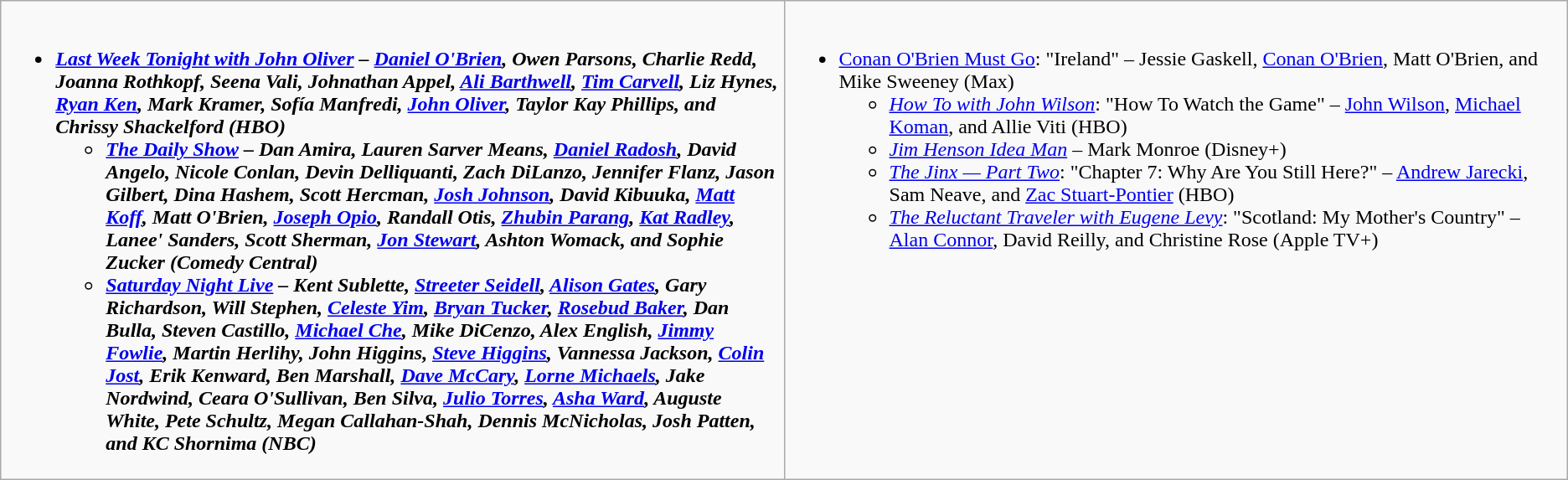<table class="wikitable">
<tr>
<td style="vertical-align:top;" width="50%"><br><ul><li><strong><em><a href='#'>Last Week Tonight with John Oliver</a><em> – <a href='#'>Daniel O'Brien</a>, Owen Parsons, Charlie Redd, Joanna Rothkopf, Seena Vali, Johnathan Appel, <a href='#'>Ali Barthwell</a>, <a href='#'>Tim Carvell</a>, Liz Hynes, <a href='#'>Ryan Ken</a>, Mark Kramer, Sofía Manfredi, <a href='#'>John Oliver</a>, Taylor Kay Phillips, and Chrissy Shackelford (HBO)<strong><ul><li></em><a href='#'>The Daily Show</a><em> – Dan Amira, Lauren Sarver Means, <a href='#'>Daniel Radosh</a>, David Angelo, Nicole Conlan, Devin Delliquanti, Zach DiLanzo, Jennifer Flanz, Jason Gilbert, Dina Hashem, Scott Hercman, <a href='#'>Josh Johnson</a>, David Kibuuka, <a href='#'>Matt Koff</a>, Matt O'Brien, <a href='#'>Joseph Opio</a>, Randall Otis, <a href='#'>Zhubin Parang</a>, <a href='#'>Kat Radley</a>, Lanee' Sanders, Scott Sherman, <a href='#'>Jon Stewart</a>, Ashton Womack, and Sophie Zucker (Comedy Central)</li><li></em><a href='#'>Saturday Night Live</a><em> – Kent Sublette, <a href='#'>Streeter Seidell</a>, <a href='#'>Alison Gates</a>, Gary Richardson, Will Stephen, <a href='#'>Celeste Yim</a>, <a href='#'>Bryan Tucker</a>, <a href='#'>Rosebud Baker</a>, Dan Bulla, Steven Castillo, <a href='#'>Michael Che</a>, Mike DiCenzo, Alex English, <a href='#'>Jimmy Fowlie</a>, Martin Herlihy, John Higgins, <a href='#'>Steve Higgins</a>, Vannessa Jackson, <a href='#'>Colin Jost</a>, Erik Kenward, Ben Marshall, <a href='#'>Dave McCary</a>, <a href='#'>Lorne Michaels</a>, Jake Nordwind, Ceara O'Sullivan, Ben Silva, <a href='#'>Julio Torres</a>, <a href='#'>Asha Ward</a>, Auguste White, Pete Schultz, Megan Callahan-Shah, Dennis McNicholas, Josh Patten, and KC Shornima (NBC)</li></ul></li></ul></td>
<td style="vertical-align:top;" width="50%"><br><ul><li></em></strong><a href='#'>Conan O'Brien Must Go</a></em>: "Ireland" – Jessie Gaskell, <a href='#'>Conan O'Brien</a>, Matt O'Brien, and Mike Sweeney (Max)</strong><ul><li><em><a href='#'>How To with John Wilson</a></em>: "How To Watch the Game" – <a href='#'>John Wilson</a>, <a href='#'>Michael Koman</a>, and Allie Viti (HBO)</li><li><em><a href='#'>Jim Henson Idea Man</a></em> – Mark Monroe (Disney+)</li><li><em><a href='#'>The Jinx — Part Two</a></em>: "Chapter 7: Why Are You Still Here?" – <a href='#'>Andrew Jarecki</a>, Sam Neave, and <a href='#'>Zac Stuart-Pontier</a> (HBO)</li><li><em><a href='#'>The Reluctant Traveler with Eugene Levy</a></em>: "Scotland: My Mother's Country" – <a href='#'>Alan Connor</a>, David Reilly, and Christine Rose (Apple TV+)</li></ul></li></ul></td>
</tr>
</table>
